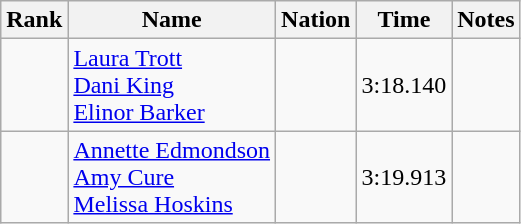<table class="wikitable sortable" style="text-align:center">
<tr>
<th>Rank</th>
<th>Name</th>
<th>Nation</th>
<th>Time</th>
<th>Notes</th>
</tr>
<tr>
<td></td>
<td align=left><a href='#'>Laura Trott</a><br><a href='#'>Dani King</a><br><a href='#'>Elinor Barker</a></td>
<td align=left></td>
<td>3:18.140</td>
<td></td>
</tr>
<tr>
<td></td>
<td align=left><a href='#'>Annette Edmondson</a><br><a href='#'>Amy Cure</a><br><a href='#'>Melissa Hoskins</a></td>
<td align=left></td>
<td>3:19.913</td>
<td></td>
</tr>
</table>
